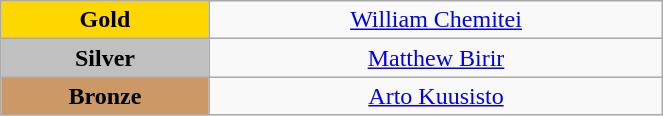<table class="wikitable" style="text-align:center; " width="35%">
<tr>
<td bgcolor="gold"><strong>Gold</strong></td>
<td><a href='#'>William Chemitei</a><br>  <small><em></em></small></td>
</tr>
<tr>
<td bgcolor="silver"><strong>Silver</strong></td>
<td><a href='#'>Matthew Birir</a><br>  <small><em></em></small></td>
</tr>
<tr>
<td bgcolor="CC9966"><strong>Bronze</strong></td>
<td><a href='#'>Arto Kuusisto</a><br>  <small><em></em></small></td>
</tr>
</table>
